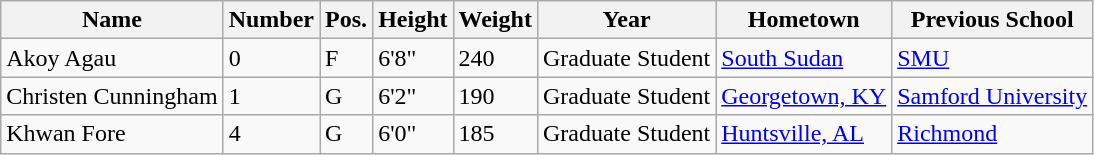<table class="wikitable sortable" border="1">
<tr>
<th>Name</th>
<th>Number</th>
<th>Pos.</th>
<th>Height</th>
<th>Weight</th>
<th>Year</th>
<th>Hometown</th>
<th class="unsortable">Previous School</th>
</tr>
<tr>
<td>Akoy Agau</td>
<td>0</td>
<td>F</td>
<td>6'8"</td>
<td>240</td>
<td>Graduate Student</td>
<td><a href='#'>South Sudan</a></td>
<td><a href='#'>SMU</a></td>
</tr>
<tr>
<td>Christen Cunningham</td>
<td>1</td>
<td>G</td>
<td>6'2"</td>
<td>190</td>
<td>Graduate Student</td>
<td><a href='#'>Georgetown, KY</a></td>
<td><a href='#'>Samford University</a></td>
</tr>
<tr>
<td>Khwan Fore</td>
<td>4</td>
<td>G</td>
<td>6'0"</td>
<td>185</td>
<td>Graduate Student</td>
<td><a href='#'>Huntsville, AL</a></td>
<td><a href='#'>Richmond</a></td>
</tr>
</table>
